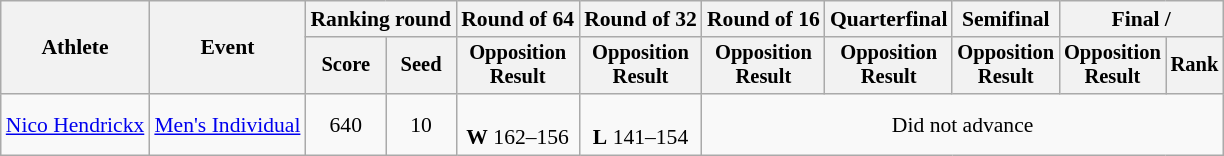<table class=wikitable style="font-size:90%; text-align:center">
<tr>
<th rowspan=2>Athlete</th>
<th rowspan=2>Event</th>
<th colspan=2>Ranking round</th>
<th>Round of 64</th>
<th>Round of 32</th>
<th>Round of 16</th>
<th>Quarterfinal</th>
<th>Semifinal</th>
<th colspan=2>Final / </th>
</tr>
<tr style=font-size:95%>
<th>Score</th>
<th>Seed</th>
<th>Opposition<br>Result</th>
<th>Opposition<br>Result</th>
<th>Opposition<br>Result</th>
<th>Opposition<br>Result</th>
<th>Opposition<br>Result</th>
<th>Opposition<br>Result</th>
<th>Rank</th>
</tr>
<tr>
<td align=left><a href='#'>Nico Hendrickx</a></td>
<td align=left><a href='#'>Men's Individual</a></td>
<td>640</td>
<td>10</td>
<td><br><strong>W</strong> 162–156</td>
<td><br><strong>L</strong> 141–154</td>
<td colspan=5>Did not advance</td>
</tr>
</table>
